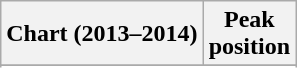<table class="wikitable sortable plainrowheaders">
<tr>
<th scope="col">Chart (2013–2014)</th>
<th scope="col">Peak<br>position</th>
</tr>
<tr>
</tr>
<tr>
</tr>
<tr>
</tr>
<tr>
</tr>
<tr>
</tr>
</table>
